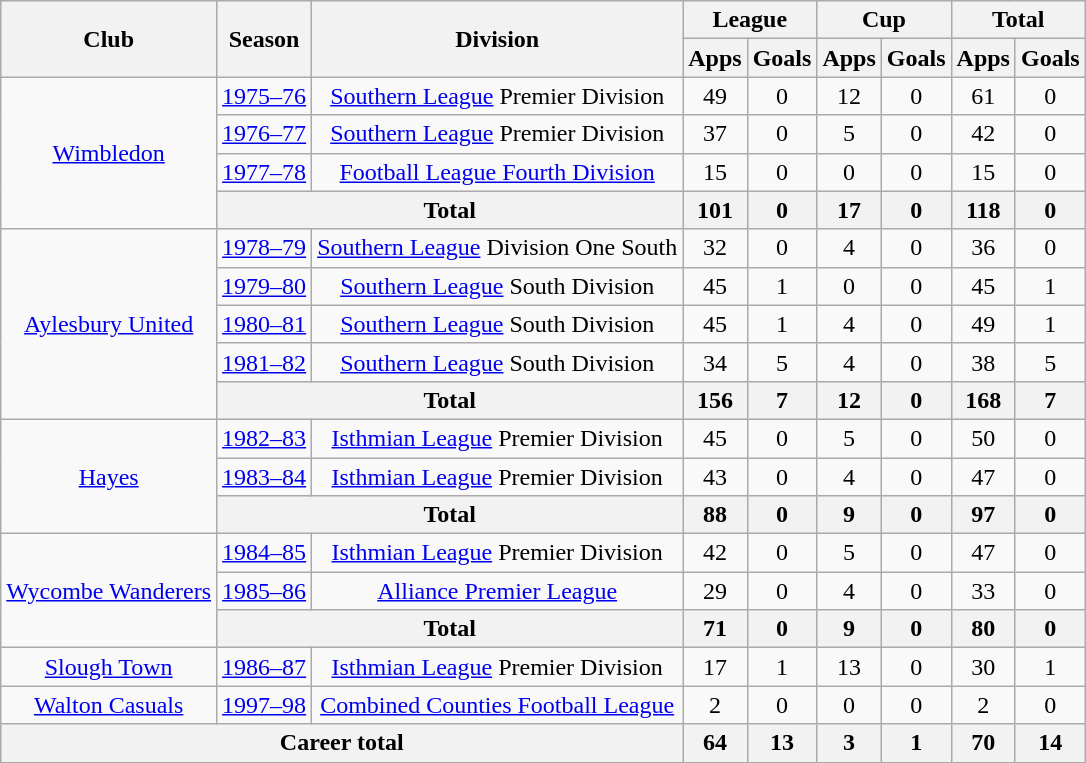<table class="wikitable" style="text-align:center;">
<tr>
<th rowspan="2">Club</th>
<th rowspan="2">Season</th>
<th rowspan="2">Division</th>
<th colspan="2">League</th>
<th colspan="2">Cup</th>
<th colspan="2">Total</th>
</tr>
<tr>
<th>Apps</th>
<th>Goals</th>
<th>Apps</th>
<th>Goals</th>
<th>Apps</th>
<th>Goals</th>
</tr>
<tr>
<td rowspan="4"><a href='#'>Wimbledon</a></td>
<td><a href='#'>1975–76</a></td>
<td><a href='#'>Southern League</a> Premier Division</td>
<td>49</td>
<td>0</td>
<td>12</td>
<td>0</td>
<td>61</td>
<td>0</td>
</tr>
<tr>
<td><a href='#'>1976–77</a></td>
<td><a href='#'>Southern League</a> Premier Division</td>
<td>37</td>
<td>0</td>
<td>5</td>
<td>0</td>
<td>42</td>
<td>0</td>
</tr>
<tr>
<td><a href='#'>1977–78</a></td>
<td><a href='#'>Football League Fourth Division</a></td>
<td>15</td>
<td>0</td>
<td>0</td>
<td>0</td>
<td>15</td>
<td>0</td>
</tr>
<tr>
<th colspan="2">Total</th>
<th>101</th>
<th>0</th>
<th>17</th>
<th>0</th>
<th>118</th>
<th>0</th>
</tr>
<tr>
<td rowspan="5"><a href='#'>Aylesbury United</a></td>
<td><a href='#'>1978–79</a></td>
<td><a href='#'>Southern League</a> Division One South</td>
<td>32</td>
<td>0</td>
<td>4</td>
<td>0</td>
<td>36</td>
<td>0</td>
</tr>
<tr>
<td><a href='#'>1979–80</a></td>
<td><a href='#'>Southern League</a> South Division</td>
<td>45</td>
<td>1</td>
<td>0</td>
<td>0</td>
<td>45</td>
<td>1</td>
</tr>
<tr>
<td><a href='#'>1980–81</a></td>
<td><a href='#'>Southern League</a> South Division</td>
<td>45</td>
<td>1</td>
<td>4</td>
<td>0</td>
<td>49</td>
<td>1</td>
</tr>
<tr>
<td><a href='#'>1981–82</a></td>
<td><a href='#'>Southern League</a> South Division</td>
<td>34</td>
<td>5</td>
<td>4</td>
<td>0</td>
<td>38</td>
<td>5</td>
</tr>
<tr>
<th colspan="2">Total</th>
<th>156</th>
<th>7</th>
<th>12</th>
<th>0</th>
<th>168</th>
<th>7</th>
</tr>
<tr>
<td rowspan="3"><a href='#'>Hayes</a></td>
<td><a href='#'>1982–83</a></td>
<td><a href='#'>Isthmian League</a> Premier Division</td>
<td>45</td>
<td>0</td>
<td>5</td>
<td>0</td>
<td>50</td>
<td>0</td>
</tr>
<tr>
<td><a href='#'>1983–84</a></td>
<td><a href='#'>Isthmian League</a> Premier Division</td>
<td>43</td>
<td>0</td>
<td>4</td>
<td>0</td>
<td>47</td>
<td>0</td>
</tr>
<tr>
<th colspan="2">Total</th>
<th>88</th>
<th>0</th>
<th>9</th>
<th>0</th>
<th>97</th>
<th>0</th>
</tr>
<tr>
<td rowspan="3"><a href='#'>Wycombe Wanderers</a></td>
<td><a href='#'>1984–85</a></td>
<td><a href='#'>Isthmian League</a> Premier Division</td>
<td>42</td>
<td>0</td>
<td>5</td>
<td>0</td>
<td>47</td>
<td>0</td>
</tr>
<tr>
<td><a href='#'>1985–86</a></td>
<td><a href='#'>Alliance Premier League</a></td>
<td>29</td>
<td>0</td>
<td>4</td>
<td>0</td>
<td>33</td>
<td>0</td>
</tr>
<tr>
<th colspan="2">Total</th>
<th>71</th>
<th>0</th>
<th>9</th>
<th>0</th>
<th>80</th>
<th>0</th>
</tr>
<tr>
<td><a href='#'>Slough Town</a></td>
<td><a href='#'>1986–87</a></td>
<td><a href='#'>Isthmian League</a> Premier Division</td>
<td>17</td>
<td>1</td>
<td>13</td>
<td>0</td>
<td>30</td>
<td>1</td>
</tr>
<tr>
<td><a href='#'>Walton Casuals</a></td>
<td><a href='#'>1997–98</a></td>
<td><a href='#'>Combined Counties Football League</a></td>
<td>2</td>
<td>0</td>
<td>0</td>
<td>0</td>
<td>2</td>
<td>0</td>
</tr>
<tr>
<th colspan="3">Career total</th>
<th>64</th>
<th>13</th>
<th>3</th>
<th>1</th>
<th>70</th>
<th>14</th>
</tr>
</table>
